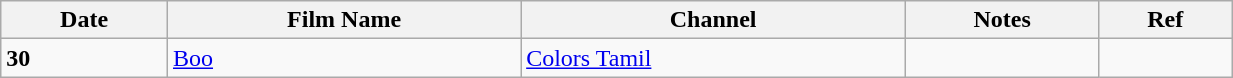<table class="wikitable" width="65%">
<tr>
<th>Date</th>
<th>Film Name</th>
<th>Channel</th>
<th>Notes</th>
<th>Ref</th>
</tr>
<tr>
<td rowspan="1"><strong>30</strong></td>
<td><a href='#'>Boo</a></td>
<td><a href='#'>Colors Tamil</a></td>
<td></td>
<td></td>
</tr>
</table>
